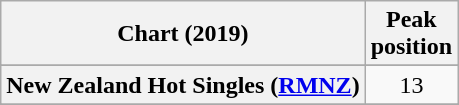<table class="wikitable sortable plainrowheaders" style="text-align:center">
<tr>
<th scope="col">Chart (2019)</th>
<th scope="col">Peak<br>position</th>
</tr>
<tr>
</tr>
<tr>
<th scope="row">New Zealand Hot Singles (<a href='#'>RMNZ</a>)</th>
<td>13</td>
</tr>
<tr>
</tr>
<tr>
</tr>
<tr>
</tr>
<tr>
</tr>
</table>
